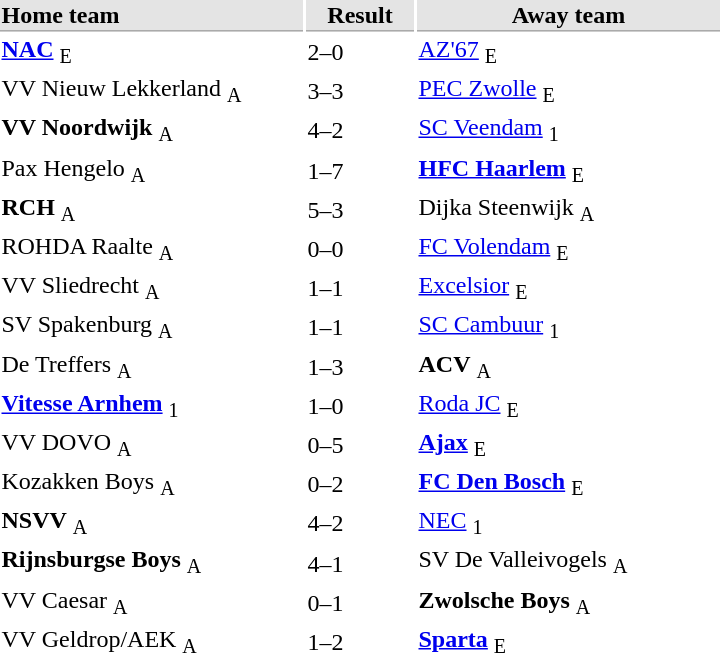<table style="float:right;">
<tr bgcolor="#E4E4E4">
<th style="border-bottom:1px solid #AAAAAA" width="200" align="left">Home team</th>
<th style="border-bottom:1px solid #AAAAAA" width="70" align="center">Result</th>
<th style="border-bottom:1px solid #AAAAAA" width="200">Away team</th>
</tr>
<tr>
<td><strong><a href='#'>NAC</a></strong> <sub>E</sub></td>
<td>2–0</td>
<td><a href='#'>AZ'67</a> <sub>E</sub></td>
</tr>
<tr>
<td>VV Nieuw Lekkerland <sub>A</sub></td>
<td>3–3</td>
<td><a href='#'>PEC Zwolle</a> <sub>E</sub></td>
</tr>
<tr>
<td><strong>VV Noordwijk</strong> <sub>A</sub></td>
<td>4–2</td>
<td><a href='#'>SC Veendam</a> <sub>1</sub></td>
</tr>
<tr>
<td>Pax Hengelo <sub>A</sub></td>
<td>1–7</td>
<td><strong><a href='#'>HFC Haarlem</a></strong> <sub>E</sub></td>
</tr>
<tr>
<td><strong>RCH</strong> <sub>A</sub></td>
<td>5–3</td>
<td>Dijka Steenwijk <sub>A</sub></td>
</tr>
<tr>
<td>ROHDA Raalte <sub>A</sub></td>
<td>0–0</td>
<td><a href='#'>FC Volendam</a> <sub>E</sub></td>
</tr>
<tr>
<td>VV Sliedrecht <sub>A</sub></td>
<td>1–1</td>
<td><a href='#'>Excelsior</a> <sub>E</sub></td>
</tr>
<tr>
<td>SV Spakenburg <sub>A</sub></td>
<td>1–1</td>
<td><a href='#'>SC Cambuur</a> <sub>1</sub></td>
</tr>
<tr>
<td>De Treffers <sub>A</sub></td>
<td>1–3</td>
<td><strong>ACV</strong> <sub>A</sub></td>
</tr>
<tr>
<td><strong><a href='#'>Vitesse Arnhem</a></strong> <sub>1</sub></td>
<td>1–0</td>
<td><a href='#'>Roda JC</a> <sub>E</sub></td>
</tr>
<tr>
<td>VV DOVO <sub>A</sub></td>
<td>0–5</td>
<td><strong><a href='#'>Ajax</a></strong> <sub>E</sub></td>
</tr>
<tr>
<td>Kozakken Boys <sub>A</sub></td>
<td>0–2</td>
<td><strong><a href='#'>FC Den Bosch</a></strong> <sub>E</sub></td>
</tr>
<tr>
<td><strong>NSVV</strong> <sub>A</sub></td>
<td>4–2</td>
<td><a href='#'>NEC</a> <sub>1</sub></td>
</tr>
<tr>
<td><strong>Rijnsburgse Boys</strong> <sub>A</sub></td>
<td>4–1</td>
<td>SV De Valleivogels <sub>A</sub></td>
</tr>
<tr>
<td>VV Caesar <sub>A</sub></td>
<td>0–1</td>
<td><strong>Zwolsche Boys</strong> <sub>A</sub></td>
</tr>
<tr>
<td>VV Geldrop/AEK <sub>A</sub></td>
<td>1–2</td>
<td><strong><a href='#'>Sparta</a></strong> <sub>E</sub></td>
</tr>
</table>
